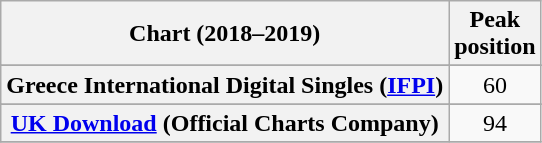<table class="wikitable sortable plainrowheaders" style="text-align:center">
<tr>
<th scope="col">Chart (2018–2019)</th>
<th scope="col">Peak<br> position</th>
</tr>
<tr>
</tr>
<tr>
<th scope="row">Greece International Digital Singles (<a href='#'>IFPI</a>)</th>
<td>60</td>
</tr>
<tr>
</tr>
<tr>
<th scope="row"><a href='#'>UK Download</a> (Official Charts Company)</th>
<td>94</td>
</tr>
<tr>
</tr>
</table>
